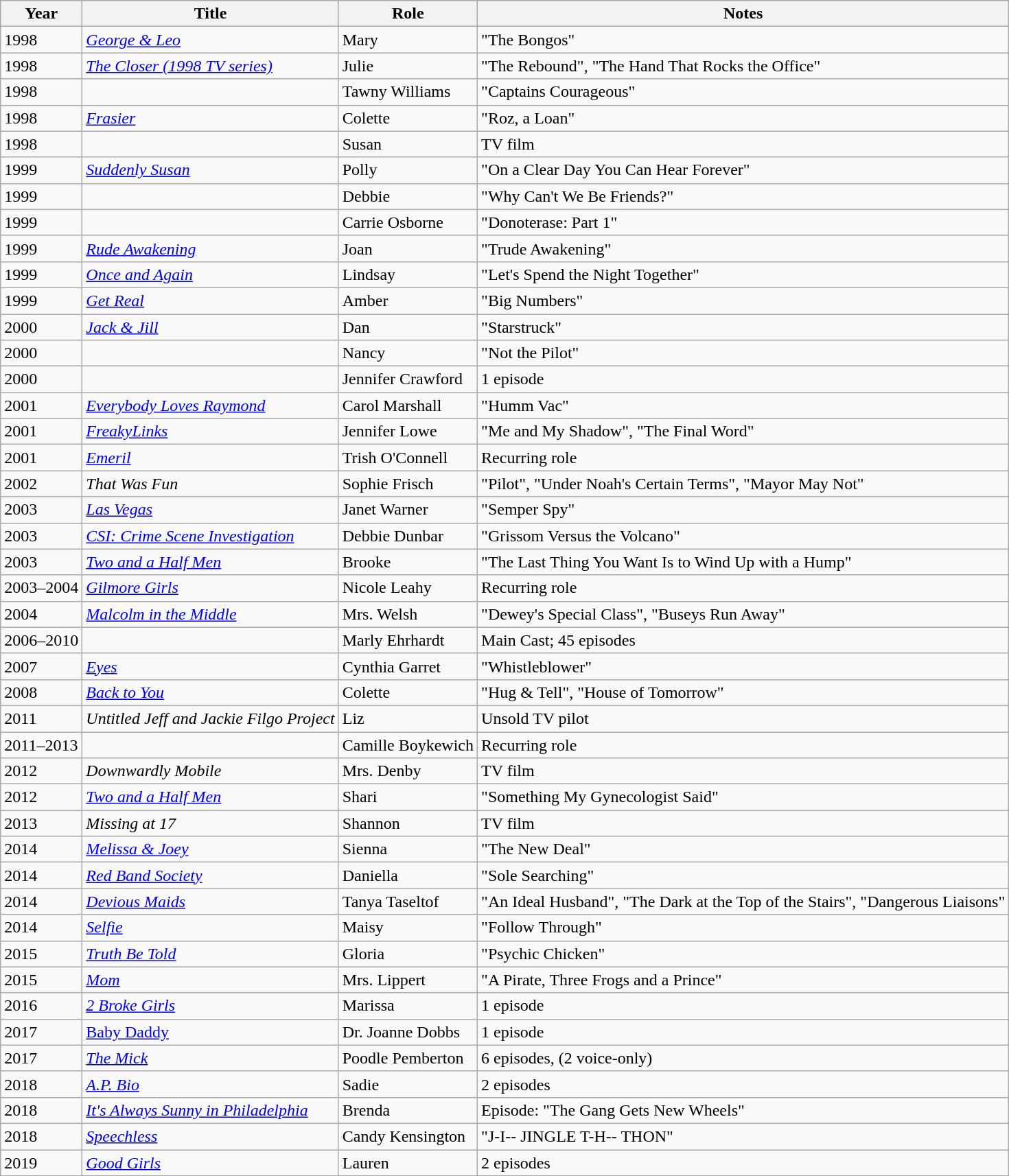<table class="wikitable sortable">
<tr>
<th>Year</th>
<th>Title</th>
<th>Role</th>
<th class="unsortable">Notes</th>
</tr>
<tr>
<td>1998</td>
<td><em><a href='#'>George & Leo</a></em></td>
<td>Mary</td>
<td>"The Bongos"</td>
</tr>
<tr>
<td>1998</td>
<td><em><a href='#'>The Closer (1998 TV series)</a></em></td>
<td>Julie</td>
<td>"The Rebound", "The Hand That Rocks the Office"</td>
</tr>
<tr>
<td>1998</td>
<td><em></em></td>
<td>Tawny Williams</td>
<td>"Captains Courageous"</td>
</tr>
<tr>
<td>1998</td>
<td><em><a href='#'>Frasier</a></em></td>
<td>Colette</td>
<td>"Roz, a Loan"</td>
</tr>
<tr>
<td>1998</td>
<td><em></em></td>
<td>Susan</td>
<td>TV film</td>
</tr>
<tr>
<td>1999</td>
<td><em><a href='#'>Suddenly Susan</a></em></td>
<td>Polly</td>
<td>"On a Clear Day You Can Hear Forever"</td>
</tr>
<tr>
<td>1999</td>
<td><em></em></td>
<td>Debbie</td>
<td>"Why Can't We Be Friends?"</td>
</tr>
<tr>
<td>1999</td>
<td><em></em></td>
<td>Carrie Osborne</td>
<td>"Donoterase: Part 1"</td>
</tr>
<tr>
<td>1999</td>
<td><em><a href='#'>Rude Awakening</a></em></td>
<td>Joan</td>
<td>"Trude Awakening"</td>
</tr>
<tr>
<td>1999</td>
<td><em><a href='#'>Once and Again</a></em></td>
<td>Lindsay</td>
<td>"Let's Spend the Night Together"</td>
</tr>
<tr>
<td>1999</td>
<td><em><a href='#'>Get Real</a></em></td>
<td>Amber</td>
<td>"Big Numbers"</td>
</tr>
<tr>
<td>2000</td>
<td><em><a href='#'>Jack & Jill</a></em></td>
<td>Dan</td>
<td>"Starstruck"</td>
</tr>
<tr>
<td>2000</td>
<td><em></em></td>
<td>Nancy</td>
<td>"Not the Pilot"</td>
</tr>
<tr>
<td>2000</td>
<td><em></em></td>
<td>Jennifer Crawford</td>
<td>1 episode</td>
</tr>
<tr>
<td>2001</td>
<td><em><a href='#'>Everybody Loves Raymond</a></em></td>
<td>Carol Marshall</td>
<td>"Humm Vac"</td>
</tr>
<tr>
<td>2001</td>
<td><em><a href='#'>FreakyLinks</a></em></td>
<td>Jennifer Lowe</td>
<td>"Me and My Shadow", "The Final Word"</td>
</tr>
<tr>
<td>2001</td>
<td><em><a href='#'>Emeril</a></em></td>
<td>Trish O'Connell</td>
<td>Recurring role</td>
</tr>
<tr>
<td>2002</td>
<td><em>That Was Fun</em></td>
<td>Sophie Frisch</td>
<td>"Pilot", "Under Noah's Certain Terms", "Mayor May Not"</td>
</tr>
<tr>
<td>2003</td>
<td><em><a href='#'>Las Vegas</a></em></td>
<td>Janet Warner</td>
<td>"Semper Spy"</td>
</tr>
<tr>
<td>2003</td>
<td><em><a href='#'>CSI: Crime Scene Investigation</a></em></td>
<td>Debbie Dunbar</td>
<td>"Grissom Versus the Volcano"</td>
</tr>
<tr>
<td>2003</td>
<td><em><a href='#'>Two and a Half Men</a></em></td>
<td>Brooke</td>
<td>"The Last Thing You Want Is to Wind Up with a Hump"</td>
</tr>
<tr>
<td>2003–2004</td>
<td><em><a href='#'>Gilmore Girls</a></em></td>
<td>Nicole Leahy</td>
<td>Recurring role</td>
</tr>
<tr>
<td>2004</td>
<td><em><a href='#'>Malcolm in the Middle</a></em></td>
<td>Mrs. Welsh</td>
<td>"Dewey's Special Class", "Buseys Run Away"</td>
</tr>
<tr>
<td>2006–2010</td>
<td><em></em></td>
<td>Marly Ehrhardt</td>
<td>Main Cast; 45 episodes</td>
</tr>
<tr>
<td>2007</td>
<td><em><a href='#'>Eyes</a></em></td>
<td>Cynthia Garret</td>
<td>"Whistleblower"</td>
</tr>
<tr>
<td>2008</td>
<td><em><a href='#'>Back to You</a></em></td>
<td>Colette</td>
<td>"Hug & Tell", "House of Tomorrow"</td>
</tr>
<tr>
<td>2011</td>
<td><em>Untitled Jeff and Jackie Filgo Project</em></td>
<td>Liz</td>
<td>Unsold TV pilot</td>
</tr>
<tr>
<td>2011–2013</td>
<td><em></em></td>
<td>Camille Boykewich</td>
<td>Recurring role</td>
</tr>
<tr>
<td>2012</td>
<td><em>Downwardly Mobile</em></td>
<td>Mrs. Denby</td>
<td>TV film</td>
</tr>
<tr>
<td>2012</td>
<td><em><a href='#'>Two and a Half Men</a></em></td>
<td>Shari</td>
<td>"Something My Gynecologist Said"</td>
</tr>
<tr>
<td>2013</td>
<td><em>Missing at 17</em></td>
<td>Shannon</td>
<td>TV film</td>
</tr>
<tr>
<td>2014</td>
<td><em><a href='#'>Melissa & Joey</a></em></td>
<td>Sienna</td>
<td>"The New Deal"</td>
</tr>
<tr>
<td>2014</td>
<td><em><a href='#'>Red Band Society</a></em></td>
<td>Daniella</td>
<td>"Sole Searching"</td>
</tr>
<tr>
<td>2014</td>
<td><em><a href='#'>Devious Maids</a></em></td>
<td>Tanya Taseltof</td>
<td>"An Ideal Husband", "The Dark at the Top of the Stairs", "Dangerous Liaisons"</td>
</tr>
<tr>
<td>2014</td>
<td><em><a href='#'>Selfie</a></em></td>
<td>Maisy</td>
<td>"Follow Through"</td>
</tr>
<tr>
<td>2015</td>
<td><em><a href='#'>Truth Be Told</a></em></td>
<td>Gloria</td>
<td>"Psychic Chicken"</td>
</tr>
<tr>
<td>2015</td>
<td><em><a href='#'>Mom</a></em></td>
<td>Mrs. Lippert</td>
<td>"A Pirate, Three Frogs and a Prince"</td>
</tr>
<tr>
<td>2016</td>
<td><em><a href='#'>2 Broke Girls</a></em></td>
<td>Marissa</td>
<td>1 episode</td>
</tr>
<tr>
<td>2017</td>
<td><a href='#'>Baby Daddy</a></td>
<td>Dr. Joanne Dobbs</td>
<td>1 episode</td>
</tr>
<tr>
<td>2017</td>
<td><em><a href='#'>The Mick</a></em></td>
<td>Poodle Pemberton</td>
<td>6 episodes, (2 voice-only)</td>
</tr>
<tr>
<td>2018</td>
<td><em><a href='#'>A.P. Bio</a></em></td>
<td>Sadie</td>
<td>2 episodes</td>
</tr>
<tr>
<td>2018</td>
<td><em><a href='#'>It's Always Sunny in Philadelphia</a></em></td>
<td>Brenda</td>
<td>Episode: "The Gang Gets New Wheels"</td>
</tr>
<tr>
<td>2018</td>
<td><em><a href='#'>Speechless</a></em></td>
<td>Candy Kensington</td>
<td>"J-I-- JINGLE T-H-- THON"</td>
</tr>
<tr>
<td>2019</td>
<td><em><a href='#'>Good Girls</a></em></td>
<td>Lauren</td>
<td>2 episodes</td>
</tr>
</table>
